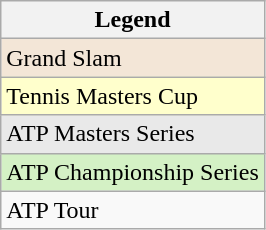<table class="wikitable sortable mw-collapsible mw-collapsed">
<tr>
<th>Legend</th>
</tr>
<tr bgcolor=f3e6d7>
<td>Grand Slam</td>
</tr>
<tr bgcolor=ffffcc>
<td>Tennis Masters Cup</td>
</tr>
<tr bgcolor=e9e9e9>
<td>ATP Masters Series</td>
</tr>
<tr bgcolor=d4f1c5>
<td>ATP Championship Series</td>
</tr>
<tr>
<td>ATP Tour</td>
</tr>
</table>
